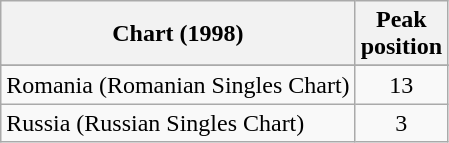<table class="wikitable sortable">
<tr>
<th align="left">Chart (1998)</th>
<th align="center">Peak<br>position</th>
</tr>
<tr>
</tr>
<tr>
<td align="left">Romania (Romanian Singles Chart)</td>
<td align="center">13</td>
</tr>
<tr>
<td align="left">Russia (Russian Singles Chart)</td>
<td align="center">3</td>
</tr>
</table>
